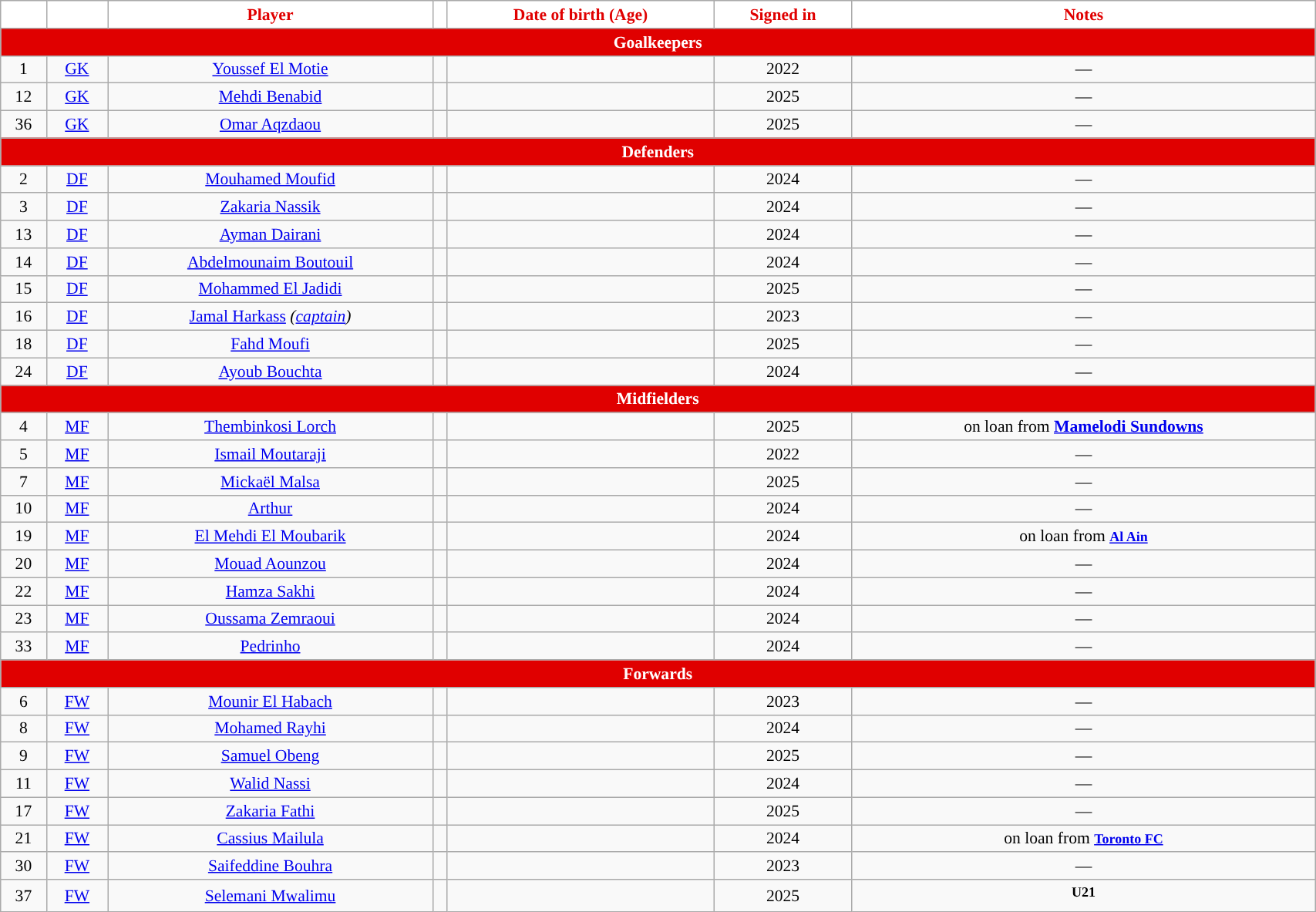<table class="wikitable sortable" style="text-align:center; font-size:90%; width:90%">
<tr>
<th style="background:white; color:#E00000; text-align:center;"></th>
<th style="background:white; color:#E00000; text-align:center;"></th>
<th style="background:white; color:#E00000; text-align:center;">Player</th>
<th style="background:white; color:#E00000; text-align:center;"></th>
<th style="background:white; color:#E00000; text-align:center;">Date of birth (Age)</th>
<th style="background:white; color:#E00000; text-align:center;">Signed in</th>
<th style="background:white; color:#E00000; text-align:center;">Notes</th>
</tr>
<tr>
<td colspan="7" style="background:#E00000; color:white; text-align:center; "><strong>Goalkeepers</strong></td>
</tr>
<tr>
<td style="text-align: center;">1</td>
<td style="text-align: center;"><a href='#'>GK</a></td>
<td style="text-align: center;"><a href='#'>Youssef El Motie</a></td>
<td style="text-align: center;"></td>
<td></td>
<td style="text-align: center;">2022</td>
<td style="text-align: center;">—</td>
</tr>
<tr>
<td style="text-align: center;">12</td>
<td style="text-align: center;"><a href='#'>GK</a></td>
<td style="text-align: center;"><a href='#'>Mehdi Benabid</a></td>
<td style="text-align: center;"></td>
<td></td>
<td style="text-align: center;">2025</td>
<td style="text-align: center;">—</td>
</tr>
<tr>
<td style="text-align: center;">36</td>
<td style="text-align: center;"><a href='#'>GK</a></td>
<td style="text-align: center;"><a href='#'>Omar Aqzdaou</a></td>
<td style="text-align: center;"></td>
<td></td>
<td style="text-align: center;">2025</td>
<td style="text-align: center;">—</td>
</tr>
<tr>
<th colspan="7" style="background:#E00000; color:white; text-align:center; ">Defenders</th>
</tr>
<tr>
<td style="text-align: center;">2</td>
<td style="text-align: center;"><a href='#'>DF</a></td>
<td style="text-align: center;"><a href='#'>Mouhamed Moufid</a></td>
<td style="text-align: center;"></td>
<td></td>
<td style="text-align: center;">2024</td>
<td style="text-align: center;">—</td>
</tr>
<tr>
<td style="text-align: center;">3</td>
<td style="text-align: center;"><a href='#'>DF</a></td>
<td style="text-align: center;"><a href='#'>Zakaria Nassik</a></td>
<td style="text-align: center;"></td>
<td></td>
<td style="text-align: center;">2024</td>
<td style="text-align: center;">—</td>
</tr>
<tr>
<td style="text-align: center;">13</td>
<td style="text-align: center;"><a href='#'>DF</a></td>
<td style="text-align: center;"><a href='#'>Ayman Dairani</a></td>
<td style="text-align: center;"></td>
<td></td>
<td style="text-align: center;">2024</td>
<td style="text-align: center;">—</td>
</tr>
<tr>
<td style="text-align: center;">14</td>
<td style="text-align: center;"><a href='#'>DF</a></td>
<td style="text-align: center;"><a href='#'>Abdelmounaim Boutouil</a></td>
<td style="text-align: center;"></td>
<td></td>
<td style="text-align: center;">2024</td>
<td style="text-align: center;">—</td>
</tr>
<tr>
<td style="text-align: center;">15</td>
<td style="text-align: center;"><a href='#'>DF</a></td>
<td style="text-align: center;"><a href='#'>Mohammed El Jadidi</a></td>
<td style="text-align: center;"></td>
<td></td>
<td style="text-align: center;">2025</td>
<td style="text-align: center;">—</td>
</tr>
<tr>
<td style="text-align: center;">16</td>
<td style="text-align: center;"><a href='#'>DF</a></td>
<td style="text-align: center;"><a href='#'>Jamal Harkass</a> <em>(<a href='#'>captain</a>)</em></td>
<td style="text-align: center;"></td>
<td></td>
<td style="text-align: center;">2023</td>
<td style="text-align: center;">—</td>
</tr>
<tr>
<td style="text-align: center;">18</td>
<td><a href='#'>DF</a></td>
<td style="text-align: center;"><a href='#'>Fahd Moufi</a></td>
<td></td>
<td></td>
<td style="text-align: center;">2025</td>
<td>—</td>
</tr>
<tr>
<td style="text-align: center;">24</td>
<td><a href='#'>DF</a></td>
<td style="text-align: center;"><a href='#'>Ayoub Bouchta</a></td>
<td></td>
<td></td>
<td style="text-align: center;">2024</td>
<td>—</td>
</tr>
<tr>
<th colspan="7" style="background:#E00000; color:white; text-align:center; ">Midfielders</th>
</tr>
<tr>
<td style="text-align: center;">4</td>
<td style="text-align: center;"><a href='#'>MF</a></td>
<td style="text-align: center;"><a href='#'>Thembinkosi Lorch</a></td>
<td style="text-align: center;"></td>
<td></td>
<td style="text-align: center;">2025</td>
<td>on loan from <strong><a href='#'>Mamelodi Sundowns</a></strong></td>
</tr>
<tr>
<td style="text-align: center;">5</td>
<td style="text-align: center;"><a href='#'>MF</a></td>
<td style="text-align: center;"><a href='#'>Ismail Moutaraji</a></td>
<td style="text-align: center;"></td>
<td></td>
<td style="text-align: center;">2022</td>
<td style="text-align: center;">—</td>
</tr>
<tr>
<td style="text-align: center;">7</td>
<td style="text-align: center;"><a href='#'>MF</a></td>
<td style="text-align: center;"><a href='#'>Mickaël Malsa</a></td>
<td style="text-align: center;"></td>
<td></td>
<td style="text-align: center;">2025</td>
<td style="text-align: center;">—</td>
</tr>
<tr>
<td style="text-align: center;">10</td>
<td style="text-align: center;"><a href='#'>MF</a></td>
<td style="text-align: center;"><a href='#'>Arthur</a></td>
<td style="text-align: center;"></td>
<td></td>
<td style="text-align: center;">2024</td>
<td style="text-align: center;">—</td>
</tr>
<tr>
<td style="text-align: center;">19</td>
<td><a href='#'>MF</a></td>
<td style="text-align: center;"><a href='#'>El Mehdi El Moubarik</a></td>
<td></td>
<td></td>
<td style="text-align: center;">2024</td>
<td style="text-align: center;">on loan from <strong><small><a href='#'>Al Ain</a></small></strong></td>
</tr>
<tr>
<td style="text-align: center;">20</td>
<td><a href='#'>MF</a></td>
<td style="text-align: center;"><a href='#'>Mouad Aounzou</a></td>
<td></td>
<td></td>
<td style="text-align: center;">2024</td>
<td>—</td>
</tr>
<tr>
<td style="text-align: center;">22</td>
<td><a href='#'>MF</a></td>
<td style="text-align: center;"><a href='#'>Hamza Sakhi</a></td>
<td></td>
<td></td>
<td style="text-align: center;">2024</td>
<td>—</td>
</tr>
<tr>
<td style="text-align: center;">23</td>
<td><a href='#'>MF</a></td>
<td style="text-align: center;"><a href='#'>Oussama Zemraoui</a></td>
<td></td>
<td></td>
<td style="text-align: center;">2024</td>
<td>—</td>
</tr>
<tr>
<td style="text-align: center;">33</td>
<td><a href='#'>MF</a></td>
<td style="text-align: center;"><a href='#'>Pedrinho</a></td>
<td></td>
<td></td>
<td style="text-align: center;">2024</td>
<td>—</td>
</tr>
<tr>
<th colspan="7" style="background:#E00000; color:white; text-align:center; ">Forwards</th>
</tr>
<tr>
<td style="text-align: center;">6</td>
<td style="text-align: center;"><a href='#'>FW</a></td>
<td style="text-align: center;"><a href='#'>Mounir El Habach</a></td>
<td style="text-align: center;"></td>
<td style="text-align: center;"></td>
<td style="text-align: center;">2023</td>
<td style="text-align: center;">—</td>
</tr>
<tr>
<td style="text-align: center;">8</td>
<td style="text-align: center;"><a href='#'>FW</a></td>
<td style="text-align: center;"><a href='#'>Mohamed Rayhi</a></td>
<td></td>
<td></td>
<td style="text-align: center;">2024</td>
<td style="text-align: center;">—</td>
</tr>
<tr>
<td style="text-align: center;">9</td>
<td style="text-align: center;"><a href='#'>FW</a></td>
<td style="text-align: center;"><a href='#'>Samuel Obeng</a></td>
<td></td>
<td></td>
<td style="text-align: center;">2025</td>
<td style="text-align: center;">—</td>
</tr>
<tr>
<td style="text-align: center;">11</td>
<td style="text-align: center;"><a href='#'>FW</a></td>
<td style="text-align: center;"><a href='#'>Walid Nassi</a></td>
<td></td>
<td></td>
<td style="text-align: center;">2024</td>
<td style="text-align: center;">—</td>
</tr>
<tr>
<td style="text-align: center;">17</td>
<td style="text-align: center;"><a href='#'>FW</a></td>
<td style="text-align: center;"><a href='#'>Zakaria Fathi</a></td>
<td></td>
<td></td>
<td style="text-align: center;">2025</td>
<td style="text-align: center;">—</td>
</tr>
<tr>
<td style="text-align: center;">21</td>
<td><a href='#'>FW</a></td>
<td style="text-align: center;"><a href='#'>Cassius Mailula</a></td>
<td></td>
<td></td>
<td style="text-align: center;">2024</td>
<td style="text-align: center;">on loan from <strong><small><a href='#'>Toronto FC</a></small></strong></td>
</tr>
<tr>
<td style="text-align: center;">30</td>
<td><a href='#'>FW</a></td>
<td style="text-align: center;"><a href='#'>Saifeddine Bouhra</a></td>
<td style="text-align: center;"></td>
<td></td>
<td style="text-align: center;">2023</td>
<td>—</td>
</tr>
<tr>
<td style="text-align: center;">37</td>
<td><a href='#'>FW</a></td>
<td style="text-align: center;"><a href='#'>Selemani Mwalimu</a></td>
<td></td>
<td></td>
<td style="text-align: center;">2025</td>
<td><sup><strong>U21</strong></sup></td>
</tr>
</table>
